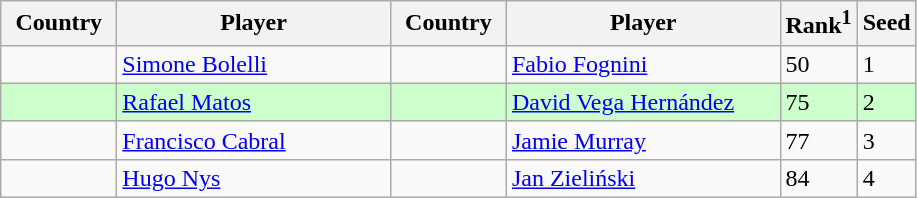<table class="sortable wikitable">
<tr>
<th width="70">Country</th>
<th width="175">Player</th>
<th width="70">Country</th>
<th width="175">Player</th>
<th>Rank<sup>1</sup></th>
<th>Seed</th>
</tr>
<tr>
<td></td>
<td><a href='#'>Simone Bolelli</a></td>
<td></td>
<td><a href='#'>Fabio Fognini</a></td>
<td>50</td>
<td>1</td>
</tr>
<tr bgcolor=#cfc>
<td></td>
<td><a href='#'>Rafael Matos</a></td>
<td></td>
<td><a href='#'>David Vega Hernández</a></td>
<td>75</td>
<td>2</td>
</tr>
<tr>
<td></td>
<td><a href='#'>Francisco Cabral</a></td>
<td></td>
<td><a href='#'>Jamie Murray</a></td>
<td>77</td>
<td>3</td>
</tr>
<tr>
<td></td>
<td><a href='#'>Hugo Nys</a></td>
<td></td>
<td><a href='#'>Jan Zieliński</a></td>
<td>84</td>
<td>4</td>
</tr>
</table>
